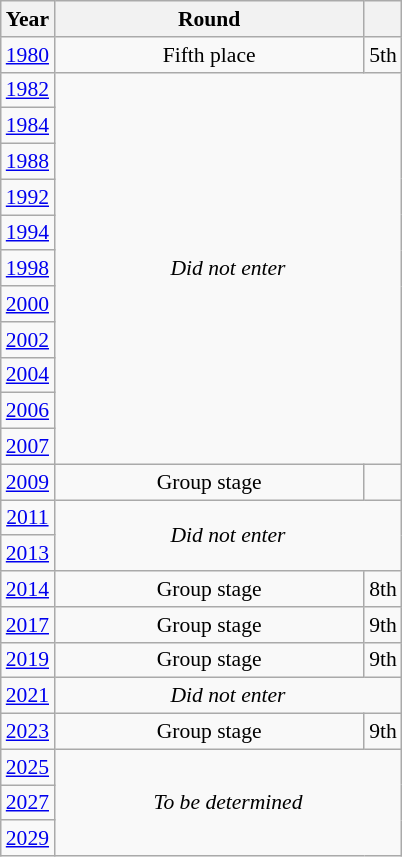<table class="wikitable" style="text-align: center; font-size:90%">
<tr>
<th>Year</th>
<th style="width:200px">Round</th>
<th></th>
</tr>
<tr>
<td><a href='#'>1980</a></td>
<td>Fifth place</td>
<td>5th</td>
</tr>
<tr>
<td><a href='#'>1982</a></td>
<td colspan="2" rowspan="11"><em>Did not enter</em></td>
</tr>
<tr>
<td><a href='#'>1984</a></td>
</tr>
<tr>
<td><a href='#'>1988</a></td>
</tr>
<tr>
<td><a href='#'>1992</a></td>
</tr>
<tr>
<td><a href='#'>1994</a></td>
</tr>
<tr>
<td><a href='#'>1998</a></td>
</tr>
<tr>
<td><a href='#'>2000</a></td>
</tr>
<tr>
<td><a href='#'>2002</a></td>
</tr>
<tr>
<td><a href='#'>2004</a></td>
</tr>
<tr>
<td><a href='#'>2006</a></td>
</tr>
<tr>
<td><a href='#'>2007</a></td>
</tr>
<tr>
<td><a href='#'>2009</a></td>
<td>Group stage</td>
<td></td>
</tr>
<tr>
<td><a href='#'>2011</a></td>
<td colspan="2" rowspan="2"><em>Did not enter</em></td>
</tr>
<tr>
<td><a href='#'>2013</a></td>
</tr>
<tr>
<td><a href='#'>2014</a></td>
<td>Group stage</td>
<td>8th</td>
</tr>
<tr>
<td><a href='#'>2017</a></td>
<td>Group stage</td>
<td>9th</td>
</tr>
<tr>
<td><a href='#'>2019</a></td>
<td>Group stage</td>
<td>9th</td>
</tr>
<tr>
<td><a href='#'>2021</a></td>
<td colspan="2"><em>Did not enter</em></td>
</tr>
<tr>
<td><a href='#'>2023</a></td>
<td>Group stage</td>
<td>9th</td>
</tr>
<tr>
<td><a href='#'>2025</a></td>
<td colspan="2" rowspan="3"><em>To be determined</em></td>
</tr>
<tr>
<td><a href='#'>2027</a></td>
</tr>
<tr>
<td><a href='#'>2029</a></td>
</tr>
</table>
